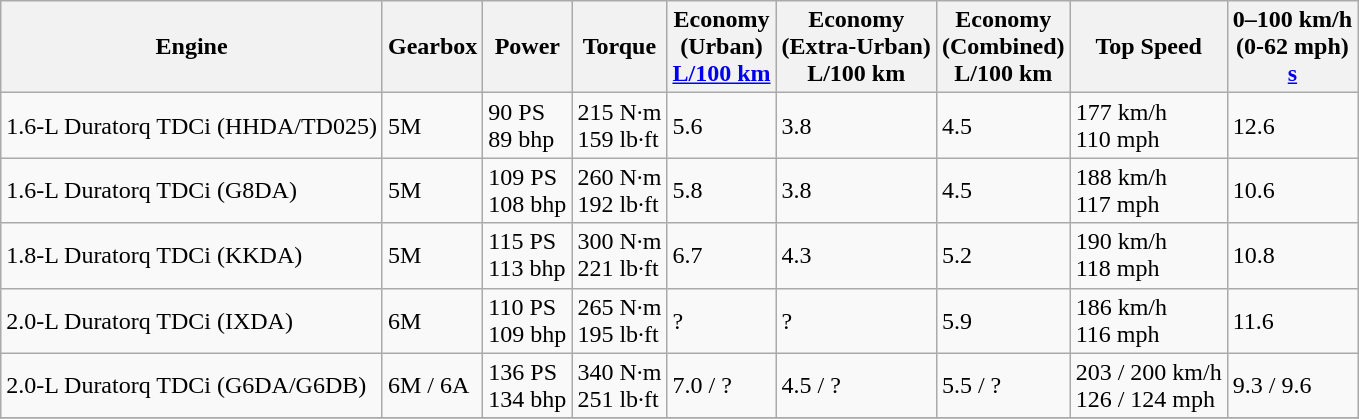<table class="wikitable">
<tr>
<th>Engine</th>
<th>Gearbox</th>
<th>Power</th>
<th>Torque</th>
<th>Economy<br>(Urban)<br><a href='#'>L/100 km</a></th>
<th>Economy<br>(Extra-Urban)<br>L/100 km</th>
<th>Economy<br>(Combined)<br>L/100 km</th>
<th>Top Speed</th>
<th>0–100 km/h<br>(0-62 mph)<br><a href='#'>s</a></th>
</tr>
<tr>
<td>1.6-L Duratorq TDCi (HHDA/TD025)</td>
<td>5M</td>
<td>90 PS<br>89 bhp</td>
<td>215 N·m<br>159 lb·ft</td>
<td>5.6</td>
<td>3.8</td>
<td>4.5</td>
<td>177 km/h<br>110 mph</td>
<td>12.6</td>
</tr>
<tr>
<td>1.6-L Duratorq TDCi (G8DA)</td>
<td>5M</td>
<td>109 PS<br>108 bhp</td>
<td>260 N·m<br>192 lb·ft</td>
<td>5.8</td>
<td>3.8</td>
<td>4.5</td>
<td>188 km/h<br>117 mph</td>
<td>10.6</td>
</tr>
<tr>
<td>1.8-L Duratorq TDCi (KKDA)</td>
<td>5M</td>
<td>115 PS<br>113 bhp</td>
<td>300 N·m<br>221 lb·ft</td>
<td>6.7</td>
<td>4.3</td>
<td>5.2</td>
<td>190 km/h<br>118 mph</td>
<td>10.8</td>
</tr>
<tr>
<td>2.0-L Duratorq TDCi (IXDA)</td>
<td>6M</td>
<td>110 PS<br>109 bhp</td>
<td>265 N·m<br>195 lb·ft</td>
<td>?</td>
<td>?</td>
<td>5.9</td>
<td>186 km/h<br>116 mph</td>
<td>11.6</td>
</tr>
<tr>
<td>2.0-L Duratorq TDCi (G6DA/G6DB)</td>
<td>6M / 6A</td>
<td>136 PS<br>134 bhp</td>
<td>340 N·m<br>251 lb·ft</td>
<td>7.0 / ?</td>
<td>4.5 / ?</td>
<td>5.5 / ?</td>
<td>203 / 200 km/h<br>126 / 124 mph</td>
<td>9.3 / 9.6</td>
</tr>
<tr>
</tr>
</table>
